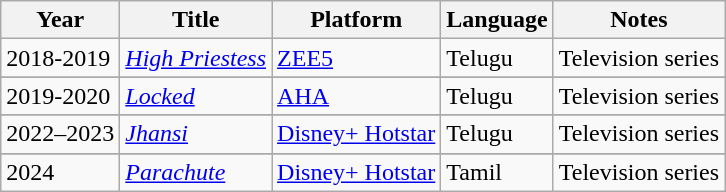<table class="wikitable">
<tr>
<th>Year</th>
<th>Title</th>
<th>Platform</th>
<th>Language</th>
<th>Notes</th>
</tr>
<tr>
<td>2018-2019</td>
<td><em><a href='#'>High Priestess</a></em></td>
<td><a href='#'>ZEE5</a></td>
<td rowspan="1">Telugu</td>
<td rowspan="1">Television series</td>
</tr>
<tr>
</tr>
<tr>
<td>2019-2020</td>
<td><em><a href='#'>Locked</a></em></td>
<td><a href='#'>AHA</a></td>
<td rowspan="1">Telugu</td>
<td rowspan="1">Television series</td>
</tr>
<tr>
</tr>
<tr>
<td>2022–2023</td>
<td><em><a href='#'>Jhansi</a></em></td>
<td><a href='#'>Disney+ Hotstar</a></td>
<td rowspan="1">Telugu</td>
<td rowspan="1">Television series</td>
</tr>
<tr>
</tr>
<tr>
<td>2024</td>
<td><em><a href='#'>Parachute</a></em></td>
<td><a href='#'>Disney+ Hotstar</a></td>
<td rowspan="1">Tamil</td>
<td rowspan="1">Television series</td>
</tr>
</table>
